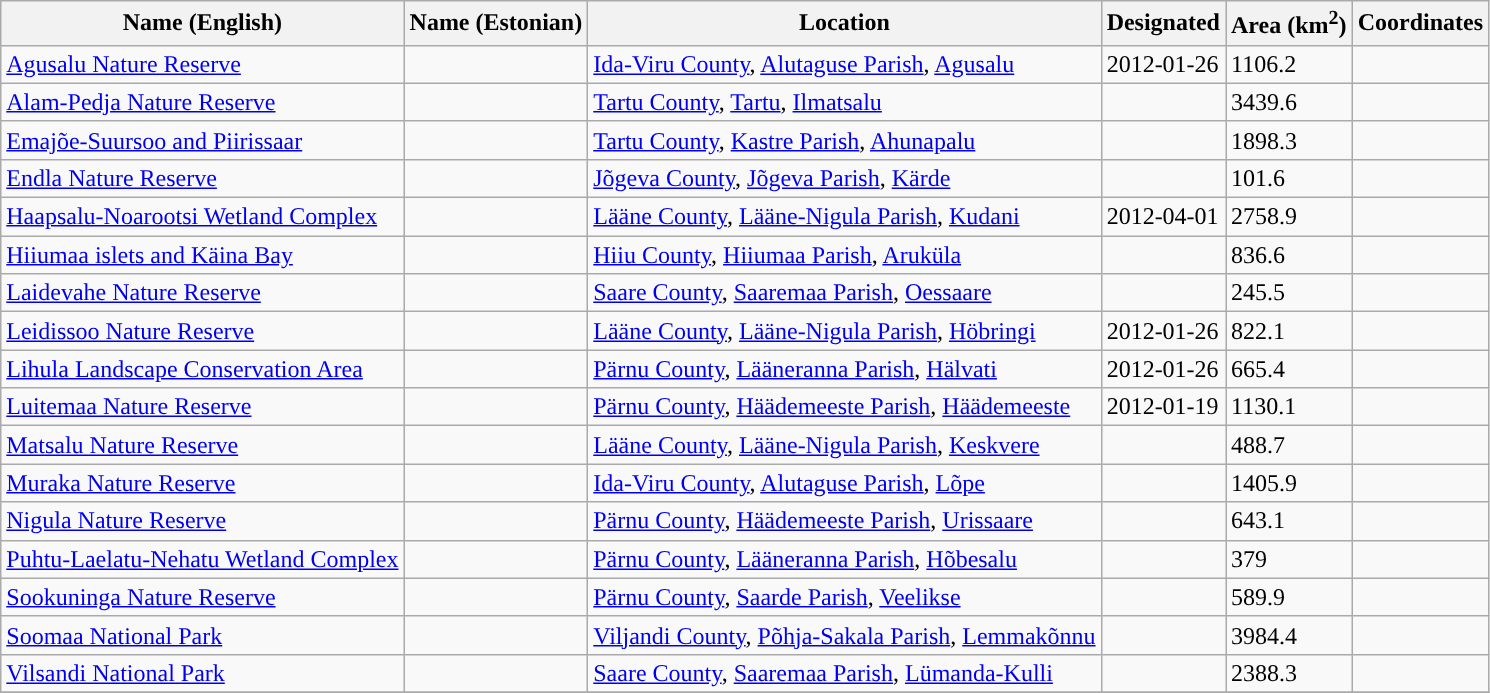<table class="wikitable sortable">
<tr>
<th style="background-color:">Name (English)</th>
<th style="background-color:">Name (Estonian)</th>
<th style="background-color:">Location</th>
<th style="background-color:">Designated</th>
<th style="background-color:">Area (km<sup>2</sup>)</th>
<th style="background-color:">Coordinates</th>
</tr>
<tr>
<td><a href='#'>Agusalu Nature Reserve</a></td>
<td></td>
<td><a href='#'>Ida-Viru County</a>, <a href='#'>Alutaguse Parish</a>, <a href='#'>Agusalu</a></td>
<td>2012-01-26</td>
<td>1106.2</td>
<td></td>
</tr>
<tr>
<td><a href='#'>Alam-Pedja Nature Reserve</a></td>
<td></td>
<td><a href='#'>Tartu County</a>, <a href='#'>Tartu</a>, <a href='#'>Ilmatsalu</a></td>
<td></td>
<td>3439.6</td>
<td></td>
</tr>
<tr>
<td><a href='#'>Emajõe-Suursoo and Piirissaar</a></td>
<td></td>
<td><a href='#'>Tartu County</a>, <a href='#'>Kastre Parish</a>, <a href='#'>Ahunapalu</a></td>
<td></td>
<td>1898.3</td>
<td></td>
</tr>
<tr>
<td><a href='#'>Endla Nature Reserve</a></td>
<td></td>
<td><a href='#'>Jõgeva County</a>, <a href='#'>Jõgeva Parish</a>, <a href='#'>Kärde</a></td>
<td></td>
<td>101.6</td>
<td></td>
</tr>
<tr>
<td><a href='#'>Haapsalu-Noarootsi Wetland Complex</a></td>
<td></td>
<td><a href='#'>Lääne County</a>, <a href='#'>Lääne-Nigula Parish</a>, <a href='#'>Kudani</a></td>
<td>2012-04-01</td>
<td>2758.9</td>
<td></td>
</tr>
<tr>
<td><a href='#'>Hiiumaa islets and Käina Bay</a></td>
<td></td>
<td><a href='#'>Hiiu County</a>, <a href='#'>Hiiumaa Parish</a>, <a href='#'>Aruküla</a></td>
<td></td>
<td>836.6</td>
<td></td>
</tr>
<tr>
<td><a href='#'>Laidevahe Nature Reserve</a></td>
<td></td>
<td><a href='#'>Saare County</a>, <a href='#'>Saaremaa Parish</a>, <a href='#'>Oessaare</a></td>
<td></td>
<td>245.5</td>
<td></td>
</tr>
<tr>
<td><a href='#'>Leidissoo Nature Reserve</a></td>
<td></td>
<td><a href='#'>Lääne County</a>, <a href='#'>Lääne-Nigula Parish</a>, <a href='#'>Höbringi</a></td>
<td>2012-01-26</td>
<td>822.1</td>
<td></td>
</tr>
<tr>
<td><a href='#'>Lihula Landscape Conservation Area</a></td>
<td></td>
<td><a href='#'>Pärnu County</a>, <a href='#'>Lääneranna Parish</a>, <a href='#'>Hälvati</a></td>
<td>2012-01-26</td>
<td>665.4</td>
<td></td>
</tr>
<tr>
<td><a href='#'>Luitemaa Nature Reserve</a></td>
<td></td>
<td><a href='#'>Pärnu County</a>, <a href='#'>Häädemeeste Parish</a>, <a href='#'>Häädemeeste</a></td>
<td>2012-01-19</td>
<td>1130.1</td>
<td></td>
</tr>
<tr>
<td><a href='#'>Matsalu Nature Reserve</a></td>
<td></td>
<td><a href='#'>Lääne County</a>, <a href='#'>Lääne-Nigula Parish</a>, <a href='#'>Keskvere</a></td>
<td></td>
<td>488.7</td>
<td></td>
</tr>
<tr>
<td><a href='#'>Muraka Nature Reserve</a></td>
<td></td>
<td><a href='#'>Ida-Viru County</a>, <a href='#'>Alutaguse Parish</a>, <a href='#'>Lõpe</a></td>
<td></td>
<td>1405.9</td>
<td></td>
</tr>
<tr>
<td><a href='#'>Nigula Nature Reserve</a></td>
<td></td>
<td><a href='#'>Pärnu County</a>, <a href='#'>Häädemeeste Parish</a>, <a href='#'>Urissaare</a></td>
<td></td>
<td>643.1</td>
<td></td>
</tr>
<tr>
<td><a href='#'>Puhtu-Laelatu-Nehatu Wetland Complex</a></td>
<td></td>
<td><a href='#'>Pärnu County</a>, <a href='#'>Lääneranna Parish</a>, <a href='#'>Hõbesalu</a></td>
<td></td>
<td>379</td>
<td></td>
</tr>
<tr>
<td><a href='#'>Sookuninga Nature Reserve</a></td>
<td></td>
<td><a href='#'>Pärnu County</a>, <a href='#'>Saarde Parish</a>, <a href='#'>Veelikse</a></td>
<td></td>
<td>589.9</td>
<td></td>
</tr>
<tr>
<td><a href='#'>Soomaa National Park</a></td>
<td></td>
<td><a href='#'>Viljandi County</a>, <a href='#'>Põhja-Sakala Parish</a>, <a href='#'>Lemmakõnnu</a></td>
<td></td>
<td>3984.4</td>
<td></td>
</tr>
<tr>
<td><a href='#'>Vilsandi National Park</a></td>
<td></td>
<td><a href='#'>Saare County</a>, <a href='#'>Saaremaa Parish</a>, <a href='#'>Lümanda-Kulli</a></td>
<td></td>
<td>2388.3</td>
<td></td>
</tr>
<tr>
</tr>
</table>
